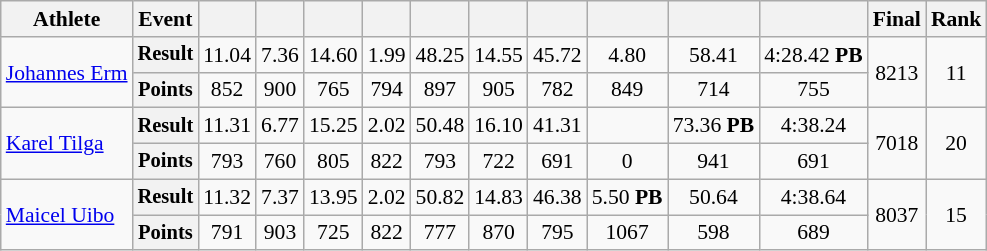<table class=wikitable style="font-size:90%;">
<tr>
<th>Athlete</th>
<th>Event</th>
<th></th>
<th></th>
<th></th>
<th></th>
<th></th>
<th></th>
<th></th>
<th></th>
<th></th>
<th></th>
<th>Final</th>
<th>Rank</th>
</tr>
<tr align=center>
<td rowspan=2 align=left><a href='#'>Johannes Erm</a></td>
<th style="font-size:95%">Result</th>
<td>11.04</td>
<td>7.36</td>
<td>14.60</td>
<td>1.99</td>
<td>48.25</td>
<td>14.55</td>
<td>45.72</td>
<td>4.80</td>
<td>58.41</td>
<td>4:28.42 <strong>PB</strong></td>
<td rowspan=2>8213</td>
<td rowspan=2>11</td>
</tr>
<tr align=center>
<th style="font-size:95%">Points</th>
<td>852</td>
<td>900</td>
<td>765</td>
<td>794</td>
<td>897</td>
<td>905</td>
<td>782</td>
<td>849</td>
<td>714</td>
<td>755</td>
</tr>
<tr align=center>
<td rowspan=2 align=left><a href='#'>Karel Tilga</a></td>
<th style="font-size:95%">Result</th>
<td>11.31</td>
<td>6.77</td>
<td>15.25</td>
<td>2.02</td>
<td>50.48</td>
<td>16.10</td>
<td>41.31</td>
<td></td>
<td>73.36 <strong>PB</strong></td>
<td>4:38.24</td>
<td rowspan=2>7018</td>
<td rowspan=2>20</td>
</tr>
<tr align=center>
<th style="font-size:95%">Points</th>
<td>793</td>
<td>760</td>
<td>805</td>
<td>822</td>
<td>793</td>
<td>722</td>
<td>691</td>
<td>0</td>
<td>941</td>
<td>691</td>
</tr>
<tr align=center>
<td rowspan=2 align=left><a href='#'>Maicel Uibo</a></td>
<th style="font-size:95%">Result</th>
<td>11.32</td>
<td>7.37</td>
<td>13.95</td>
<td>2.02</td>
<td>50.82</td>
<td>14.83</td>
<td>46.38</td>
<td>5.50 <strong>PB</strong></td>
<td>50.64</td>
<td>4:38.64</td>
<td rowspan=2>8037</td>
<td rowspan=2>15</td>
</tr>
<tr align=center>
<th style="font-size:95%">Points</th>
<td>791</td>
<td>903</td>
<td>725</td>
<td>822</td>
<td>777</td>
<td>870</td>
<td>795</td>
<td>1067</td>
<td>598</td>
<td>689</td>
</tr>
</table>
